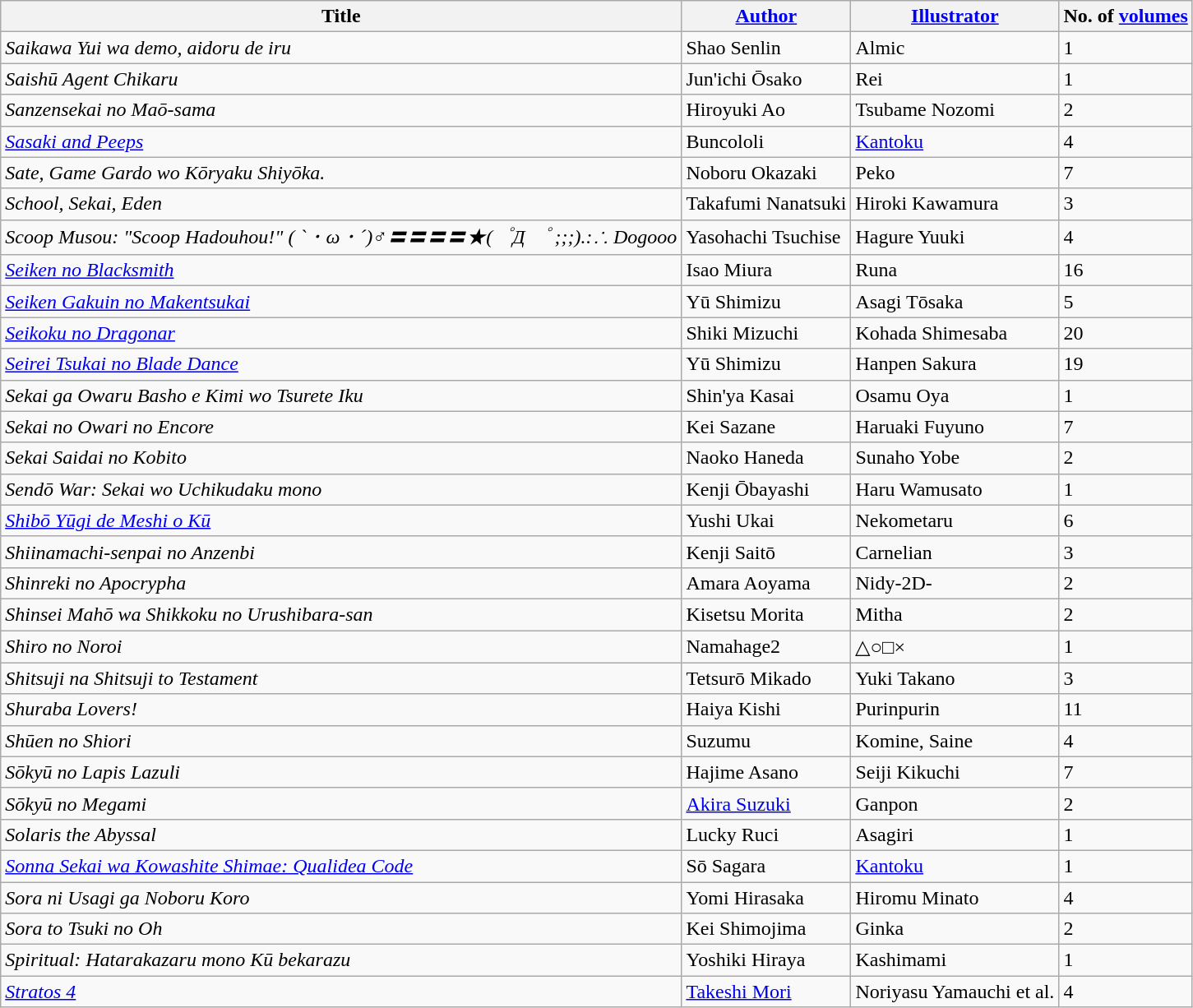<table class="wikitable">
<tr>
<th scope="col">Title</th>
<th scope="col"><a href='#'>Author</a></th>
<th scope="col"><a href='#'>Illustrator</a></th>
<th scope="col">No. of <a href='#'>volumes</a></th>
</tr>
<tr>
<td><em>Saikawa Yui wa demo, aidoru de iru</em></td>
<td>Shao Senlin</td>
<td>Almic</td>
<td>1</td>
</tr>
<tr>
<td><em>Saishū Agent Chikaru</em></td>
<td>Jun'ichi Ōsako</td>
<td>Rei</td>
<td>1</td>
</tr>
<tr>
<td><em>Sanzensekai no Maō-sama</em></td>
<td>Hiroyuki Ao</td>
<td>Tsubame Nozomi</td>
<td>2</td>
</tr>
<tr>
<td><em><a href='#'>Sasaki and Peeps</a></em></td>
<td>Buncololi</td>
<td><a href='#'>Kantoku</a></td>
<td>4</td>
</tr>
<tr>
<td><em>Sate, Game Gardo wo Kōryaku Shiyōka.</em></td>
<td>Noboru Okazaki</td>
<td>Peko</td>
<td>7</td>
</tr>
<tr>
<td><em>School, Sekai, Eden</em></td>
<td>Takafumi Nanatsuki</td>
<td>Hiroki Kawamura</td>
<td>3</td>
</tr>
<tr>
<td><em>Scoop Musou: "Scoop Hadouhou!" ( `・ω・´)♂〓〓〓〓★(゜Д ゜ ;;;).:∴ Dogooo</em></td>
<td>Yasohachi Tsuchise</td>
<td>Hagure Yuuki</td>
<td>4</td>
</tr>
<tr>
<td><em><a href='#'>Seiken no Blacksmith</a></em></td>
<td>Isao Miura</td>
<td>Runa</td>
<td>16</td>
</tr>
<tr>
<td><em><a href='#'>Seiken Gakuin no Makentsukai</a></em></td>
<td>Yū Shimizu</td>
<td>Asagi Tōsaka</td>
<td>5</td>
</tr>
<tr>
<td><em><a href='#'>Seikoku no Dragonar</a></em></td>
<td>Shiki Mizuchi</td>
<td>Kohada Shimesaba</td>
<td>20</td>
</tr>
<tr>
<td><em><a href='#'>Seirei Tsukai no Blade Dance</a></em></td>
<td>Yū Shimizu</td>
<td>Hanpen Sakura</td>
<td>19</td>
</tr>
<tr>
<td><em>Sekai ga Owaru Basho e Kimi wo Tsurete Iku</em></td>
<td>Shin'ya Kasai</td>
<td>Osamu Oya</td>
<td>1</td>
</tr>
<tr>
<td><em>Sekai no Owari no Encore</em></td>
<td>Kei Sazane</td>
<td>Haruaki Fuyuno</td>
<td>7</td>
</tr>
<tr>
<td><em>Sekai Saidai no Kobito</em></td>
<td>Naoko Haneda</td>
<td>Sunaho Yobe</td>
<td>2</td>
</tr>
<tr>
<td><em>Sendō War: Sekai wo Uchikudaku mono</em></td>
<td>Kenji Ōbayashi</td>
<td>Haru Wamusato</td>
<td>1</td>
</tr>
<tr>
<td><em><a href='#'>Shibō Yūgi de Meshi o Kū</a></em></td>
<td>Yushi Ukai</td>
<td>Nekometaru</td>
<td>6</td>
</tr>
<tr>
<td><em>Shiinamachi-senpai no Anzenbi</em></td>
<td>Kenji Saitō</td>
<td>Carnelian</td>
<td>3</td>
</tr>
<tr>
<td><em>Shinreki no Apocrypha</em></td>
<td>Amara Aoyama</td>
<td>Nidy-2D-</td>
<td>2</td>
</tr>
<tr>
<td><em>Shinsei Mahō wa Shikkoku no Urushibara-san</em></td>
<td>Kisetsu Morita</td>
<td>Mitha</td>
<td>2</td>
</tr>
<tr>
<td><em>Shiro no Noroi</em></td>
<td>Namahage2</td>
<td>△○□×</td>
<td>1</td>
</tr>
<tr>
<td><em>Shitsuji na Shitsuji to Testament</em></td>
<td>Tetsurō Mikado</td>
<td>Yuki Takano</td>
<td>3</td>
</tr>
<tr>
<td><em>Shuraba Lovers!</em></td>
<td>Haiya Kishi</td>
<td>Purinpurin</td>
<td>11</td>
</tr>
<tr>
<td><em>Shūen no Shiori</em></td>
<td>Suzumu</td>
<td>Komine, Saine</td>
<td>4</td>
</tr>
<tr>
<td><em>Sōkyū no Lapis Lazuli</em></td>
<td>Hajime Asano</td>
<td>Seiji Kikuchi</td>
<td>7</td>
</tr>
<tr>
<td><em>Sōkyū no Megami</em></td>
<td><a href='#'>Akira Suzuki</a></td>
<td>Ganpon</td>
<td>2</td>
</tr>
<tr>
<td><em>Solaris the Abyssal</em></td>
<td>Lucky Ruci</td>
<td>Asagiri</td>
<td>1</td>
</tr>
<tr>
<td><em><a href='#'>Sonna Sekai wa Kowashite Shimae: Qualidea Code</a></em></td>
<td>Sō Sagara</td>
<td><a href='#'>Kantoku</a></td>
<td>1</td>
</tr>
<tr>
<td><em>Sora ni Usagi ga Noboru Koro</em></td>
<td>Yomi Hirasaka</td>
<td>Hiromu Minato</td>
<td>4</td>
</tr>
<tr>
<td><em>Sora to Tsuki no Oh</em></td>
<td>Kei Shimojima</td>
<td>Ginka</td>
<td>2</td>
</tr>
<tr>
<td><em>Spiritual: Hatarakazaru mono Kū bekarazu</em></td>
<td>Yoshiki Hiraya</td>
<td>Kashimami</td>
<td>1</td>
</tr>
<tr>
<td><em><a href='#'>Stratos 4</a></em></td>
<td><a href='#'>Takeshi Mori</a></td>
<td>Noriyasu Yamauchi et al.</td>
<td>4</td>
</tr>
</table>
